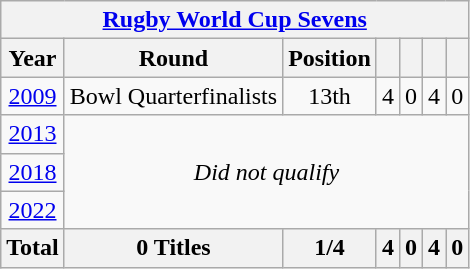<table class="wikitable" style="text-align: center;">
<tr>
<th colspan=7><a href='#'>Rugby World Cup Sevens</a></th>
</tr>
<tr>
<th>Year</th>
<th>Round</th>
<th>Position</th>
<th></th>
<th></th>
<th></th>
<th></th>
</tr>
<tr>
<td> <a href='#'>2009</a></td>
<td>Bowl Quarterfinalists</td>
<td>13th</td>
<td>4</td>
<td>0</td>
<td>4</td>
<td>0</td>
</tr>
<tr>
<td> <a href='#'>2013</a></td>
<td colspan="6" rowspan="3"><em>Did not qualify</em></td>
</tr>
<tr>
<td> <a href='#'>2018</a></td>
</tr>
<tr>
<td> <a href='#'>2022</a></td>
</tr>
<tr>
<th>Total</th>
<th>0 Titles</th>
<th>1/4</th>
<th>4</th>
<th>0</th>
<th>4</th>
<th>0</th>
</tr>
</table>
